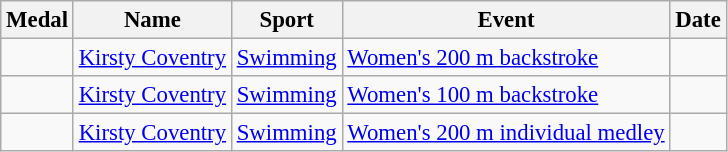<table class="wikitable sortable" style="font-size:95%">
<tr>
<th>Medal</th>
<th>Name</th>
<th>Sport</th>
<th>Event</th>
<th>Date</th>
</tr>
<tr>
<td></td>
<td><a href='#'>Kirsty Coventry</a></td>
<td><a href='#'>Swimming</a></td>
<td><a href='#'>Women's 200 m backstroke</a></td>
<td></td>
</tr>
<tr>
<td></td>
<td><a href='#'>Kirsty Coventry</a></td>
<td><a href='#'>Swimming</a></td>
<td><a href='#'>Women's 100 m backstroke</a></td>
<td></td>
</tr>
<tr>
<td></td>
<td><a href='#'>Kirsty Coventry</a></td>
<td><a href='#'>Swimming</a></td>
<td><a href='#'>Women's 200 m individual medley</a></td>
<td></td>
</tr>
</table>
